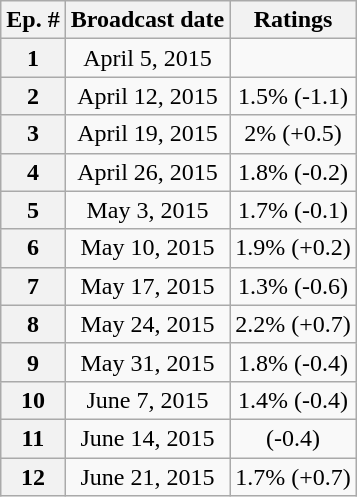<table class="wikitable" style="text-align:center">
<tr>
<th>Ep. #</th>
<th>Broadcast date</th>
<th>Ratings</th>
</tr>
<tr>
<th>1</th>
<td>April 5, 2015</td>
<td></td>
</tr>
<tr>
<th>2</th>
<td>April 12, 2015</td>
<td>1.5% (-1.1)</td>
</tr>
<tr>
<th>3</th>
<td>April 19, 2015</td>
<td>2% (+0.5)</td>
</tr>
<tr>
<th>4</th>
<td>April 26, 2015</td>
<td>1.8% (-0.2)</td>
</tr>
<tr>
<th>5</th>
<td>May 3, 2015</td>
<td>1.7% (-0.1)</td>
</tr>
<tr>
<th>6</th>
<td>May 10, 2015</td>
<td>1.9% (+0.2)</td>
</tr>
<tr>
<th>7</th>
<td>May 17, 2015</td>
<td>1.3% (-0.6)</td>
</tr>
<tr>
<th>8</th>
<td>May 24, 2015</td>
<td>2.2% (+0.7)</td>
</tr>
<tr>
<th>9</th>
<td>May 31, 2015</td>
<td>1.8% (-0.4)</td>
</tr>
<tr>
<th>10</th>
<td>June 7, 2015</td>
<td>1.4% (-0.4)</td>
</tr>
<tr>
<th>11</th>
<td>June 14, 2015</td>
<td> (-0.4)</td>
</tr>
<tr>
<th>12</th>
<td>June 21, 2015</td>
<td>1.7% (+0.7)</td>
</tr>
</table>
